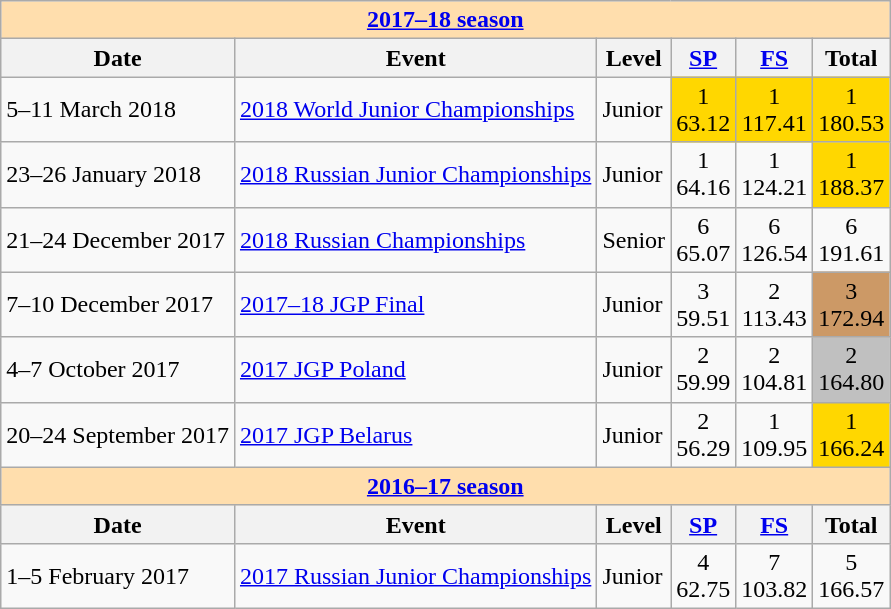<table class="wikitable">
<tr>
<td style="background-color: #ffdead; " colspan=8 align=center><a href='#'><strong>2017–18 season</strong></a></td>
</tr>
<tr>
<th>Date</th>
<th>Event</th>
<th>Level</th>
<th><a href='#'>SP</a></th>
<th><a href='#'>FS</a></th>
<th>Total</th>
</tr>
<tr>
<td>5–11 March 2018</td>
<td><a href='#'>2018 World Junior Championships</a></td>
<td>Junior</td>
<td align=center bgcolor=gold>1 <br> 63.12</td>
<td align=center bgcolor=gold>1 <br> 117.41</td>
<td align=center bgcolor=gold>1 <br> 180.53</td>
</tr>
<tr>
<td>23–26 January 2018</td>
<td><a href='#'>2018 Russian Junior Championships</a></td>
<td>Junior</td>
<td align=center>1 <br> 64.16</td>
<td align=center>1 <br> 124.21</td>
<td align=center bgcolor=gold>1 <br> 188.37</td>
</tr>
<tr>
<td>21–24 December 2017</td>
<td><a href='#'>2018 Russian Championships</a></td>
<td>Senior</td>
<td align=center>6 <br> 65.07</td>
<td align=center>6 <br> 126.54</td>
<td align=center>6 <br> 191.61</td>
</tr>
<tr>
<td>7–10 December 2017</td>
<td><a href='#'>2017–18 JGP Final</a></td>
<td>Junior</td>
<td align=center>3 <br> 59.51</td>
<td align=center>2 <br> 113.43</td>
<td align=center bgcolor=cc9966>3 <br> 172.94</td>
</tr>
<tr>
<td>4–7 October 2017</td>
<td><a href='#'>2017 JGP Poland</a></td>
<td>Junior</td>
<td align=center>2 <br> 59.99</td>
<td align=center>2 <br> 104.81</td>
<td align=center bgcolor=silver>2 <br> 164.80</td>
</tr>
<tr>
<td>20–24 September 2017</td>
<td><a href='#'>2017 JGP Belarus</a></td>
<td>Junior</td>
<td align=center>2 <br> 56.29</td>
<td align=center>1 <br> 109.95</td>
<td align=center bgcolor=gold>1 <br> 166.24</td>
</tr>
<tr>
<td style="background-color: #ffdead; " colspan=8 align=center><a href='#'><strong>2016–17 season</strong></a></td>
</tr>
<tr>
<th>Date</th>
<th>Event</th>
<th>Level</th>
<th><a href='#'>SP</a></th>
<th><a href='#'>FS</a></th>
<th>Total</th>
</tr>
<tr>
<td>1–5 February 2017</td>
<td><a href='#'>2017 Russian Junior Championships</a></td>
<td>Junior</td>
<td align=center>4 <br> 62.75</td>
<td align=center>7 <br> 103.82</td>
<td align=center>5 <br> 166.57</td>
</tr>
</table>
